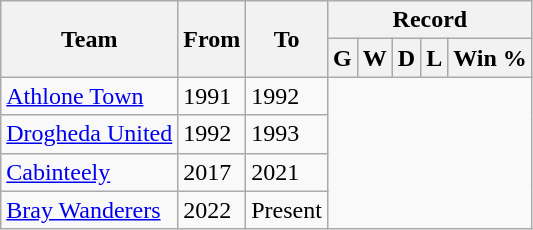<table class="wikitable" style="text-align: center">
<tr>
<th rowspan="2">Team</th>
<th rowspan="2">From</th>
<th rowspan="2">To</th>
<th colspan="5">Record</th>
</tr>
<tr>
<th>G</th>
<th>W</th>
<th>D</th>
<th>L</th>
<th>Win %</th>
</tr>
<tr>
<td align=left> <a href='#'>Athlone Town</a></td>
<td align=left>1991</td>
<td align=left>1992<br></td>
</tr>
<tr>
<td align=left> <a href='#'>Drogheda United</a></td>
<td align=left>1992</td>
<td align=left>1993<br></td>
</tr>
<tr>
<td align=left> <a href='#'>Cabinteely</a></td>
<td align=left>2017</td>
<td align=left>2021<br></td>
</tr>
<tr>
<td align=left> <a href='#'>Bray Wanderers</a></td>
<td align=left>2022</td>
<td align=left>Present<br></td>
</tr>
</table>
